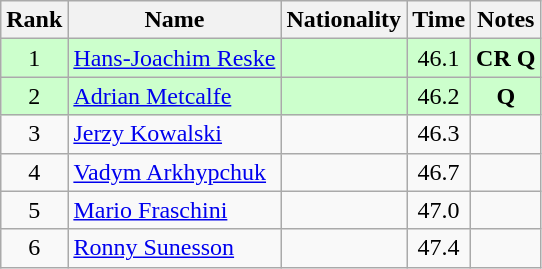<table class="wikitable sortable" style="text-align:center">
<tr>
<th>Rank</th>
<th>Name</th>
<th>Nationality</th>
<th>Time</th>
<th>Notes</th>
</tr>
<tr bgcolor=ccffcc>
<td>1</td>
<td align=left><a href='#'>Hans-Joachim Reske</a></td>
<td align=left></td>
<td>46.1</td>
<td><strong>CR Q</strong></td>
</tr>
<tr bgcolor=ccffcc>
<td>2</td>
<td align=left><a href='#'>Adrian Metcalfe</a></td>
<td align=left></td>
<td>46.2</td>
<td><strong>Q</strong></td>
</tr>
<tr>
<td>3</td>
<td align=left><a href='#'>Jerzy Kowalski</a></td>
<td align=left></td>
<td>46.3</td>
<td></td>
</tr>
<tr>
<td>4</td>
<td align=left><a href='#'>Vadym Arkhypchuk</a></td>
<td align=left></td>
<td>46.7</td>
<td></td>
</tr>
<tr>
<td>5</td>
<td align=left><a href='#'>Mario Fraschini</a></td>
<td align=left></td>
<td>47.0</td>
<td></td>
</tr>
<tr>
<td>6</td>
<td align=left><a href='#'>Ronny Sunesson</a></td>
<td align=left></td>
<td>47.4</td>
<td></td>
</tr>
</table>
